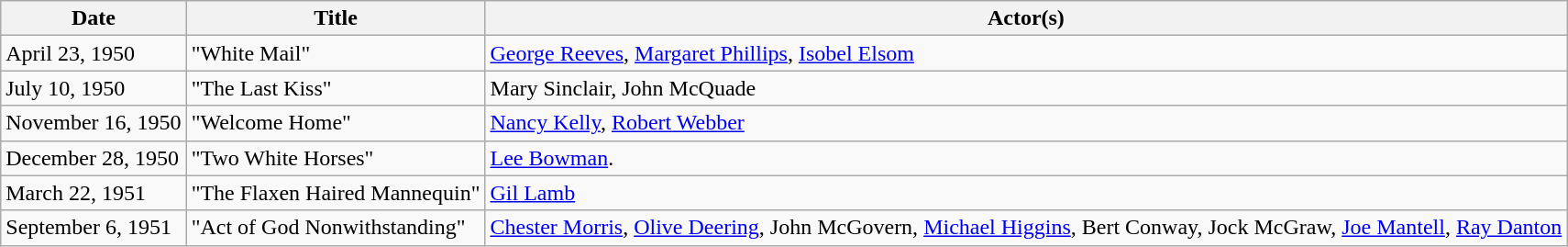<table class="wikitable">
<tr>
<th>Date</th>
<th>Title</th>
<th>Actor(s)</th>
</tr>
<tr>
<td>April 23, 1950</td>
<td>"White Mail"</td>
<td><a href='#'>George Reeves</a>, <a href='#'>Margaret Phillips</a>, <a href='#'>Isobel Elsom</a></td>
</tr>
<tr>
<td>July 10, 1950</td>
<td>"The Last Kiss"</td>
<td>Mary Sinclair, John McQuade</td>
</tr>
<tr>
<td>November 16, 1950</td>
<td>"Welcome Home"</td>
<td><a href='#'>Nancy Kelly</a>, <a href='#'>Robert Webber</a></td>
</tr>
<tr>
<td>December 28, 1950</td>
<td>"Two White Horses"</td>
<td><a href='#'>Lee Bowman</a>.</td>
</tr>
<tr>
<td>March 22, 1951</td>
<td>"The Flaxen Haired Mannequin"</td>
<td><a href='#'>Gil Lamb</a></td>
</tr>
<tr>
<td>September 6, 1951</td>
<td>"Act of God Nonwithstanding"</td>
<td><a href='#'>Chester Morris</a>, <a href='#'>Olive Deering</a>, John McGovern, <a href='#'>Michael Higgins</a>, Bert Conway, Jock McGraw, <a href='#'>Joe Mantell</a>, <a href='#'>Ray Danton</a></td>
</tr>
</table>
